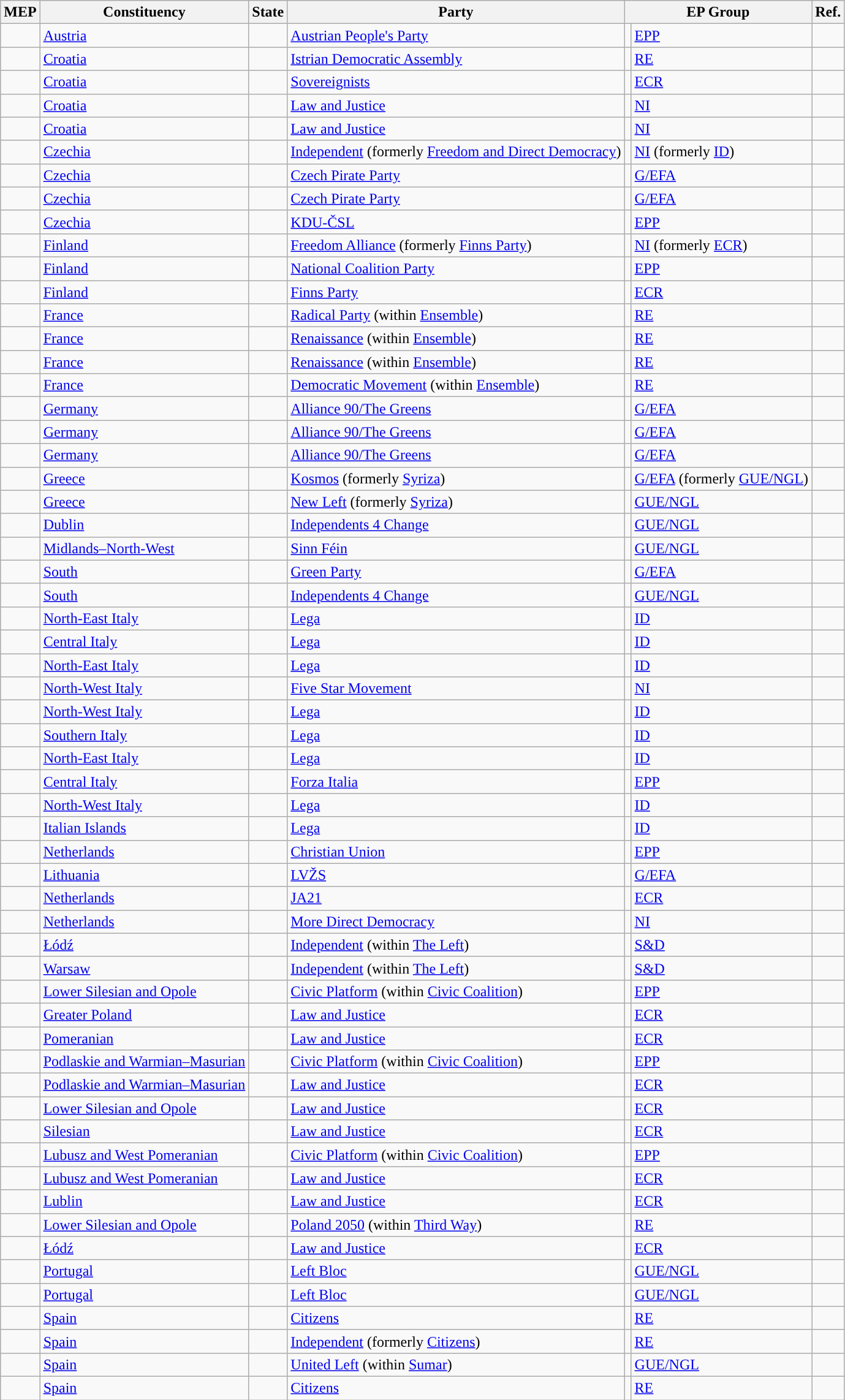<table class="wikitable sortable">
<tr>
<th>MEP</th>
<th>Constituency</th>
<th>State</th>
<th>Party</th>
<th colspan="2">EP Group</th>
<th>Ref.</th>
</tr>
<tr>
<td></td>
<td><a href='#'>Austria</a></td>
<td></td>
<td><a href='#'>Austrian People's Party</a></td>
<td style="background: "></td>
<td><a href='#'>EPP</a></td>
<td></td>
</tr>
<tr>
<td></td>
<td><a href='#'>Croatia</a></td>
<td></td>
<td><a href='#'>Istrian Democratic Assembly</a></td>
<td style="background: "></td>
<td><a href='#'>RE</a></td>
<td></td>
</tr>
<tr>
<td></td>
<td><a href='#'>Croatia</a></td>
<td></td>
<td><a href='#'>Sovereignists</a></td>
<td style="background: "></td>
<td><a href='#'>ECR</a></td>
<td></td>
</tr>
<tr>
<td></td>
<td><a href='#'>Croatia</a></td>
<td></td>
<td><a href='#'>Law and Justice</a></td>
<td style="background: "></td>
<td><a href='#'>NI</a></td>
<td></td>
</tr>
<tr>
<td></td>
<td><a href='#'>Croatia</a></td>
<td></td>
<td><a href='#'>Law and Justice</a></td>
<td style="background: "></td>
<td><a href='#'>NI</a></td>
<td></td>
</tr>
<tr>
<td></td>
<td><a href='#'>Czechia</a></td>
<td></td>
<td><a href='#'>Independent</a> (formerly <a href='#'>Freedom and Direct Democracy</a>)</td>
<td style="background: "></td>
<td><a href='#'>NI</a> (formerly <a href='#'>ID</a>)</td>
<td></td>
</tr>
<tr>
<td></td>
<td><a href='#'>Czechia</a></td>
<td></td>
<td><a href='#'>Czech Pirate Party</a></td>
<td style="background: "></td>
<td><a href='#'>G/EFA</a></td>
<td></td>
</tr>
<tr>
<td></td>
<td><a href='#'>Czechia</a></td>
<td></td>
<td><a href='#'>Czech Pirate Party</a></td>
<td style="background: "></td>
<td><a href='#'>G/EFA</a></td>
<td></td>
</tr>
<tr>
<td></td>
<td><a href='#'>Czechia</a></td>
<td></td>
<td><a href='#'>KDU-ČSL</a></td>
<td style="background: "></td>
<td><a href='#'>EPP</a></td>
<td></td>
</tr>
<tr>
<td></td>
<td><a href='#'>Finland</a></td>
<td></td>
<td><a href='#'>Freedom Alliance</a> (formerly <a href='#'>Finns Party</a>)</td>
<td style="background: "></td>
<td><a href='#'>NI</a> (formerly <a href='#'>ECR</a>)</td>
<td></td>
</tr>
<tr>
<td></td>
<td><a href='#'>Finland</a></td>
<td></td>
<td><a href='#'>National Coalition Party</a></td>
<td style="background: "></td>
<td><a href='#'>EPP</a></td>
<td></td>
</tr>
<tr>
<td></td>
<td><a href='#'>Finland</a></td>
<td></td>
<td><a href='#'>Finns Party</a></td>
<td style="background: "></td>
<td><a href='#'>ECR</a></td>
<td></td>
</tr>
<tr>
<td></td>
<td><a href='#'>France</a></td>
<td></td>
<td><a href='#'>Radical Party</a> (within <a href='#'>Ensemble</a>)</td>
<td style="background: "></td>
<td><a href='#'>RE</a></td>
<td></td>
</tr>
<tr>
<td></td>
<td><a href='#'>France</a></td>
<td></td>
<td><a href='#'>Renaissance</a> (within <a href='#'>Ensemble</a>)</td>
<td style="background: "></td>
<td><a href='#'>RE</a></td>
<td></td>
</tr>
<tr>
<td></td>
<td><a href='#'>France</a></td>
<td></td>
<td><a href='#'>Renaissance</a> (within <a href='#'>Ensemble</a>)</td>
<td style="background: "></td>
<td><a href='#'>RE</a></td>
<td></td>
</tr>
<tr>
<td></td>
<td><a href='#'>France</a></td>
<td></td>
<td><a href='#'>Democratic Movement</a> (within <a href='#'>Ensemble</a>)</td>
<td style="background: "></td>
<td><a href='#'>RE</a></td>
<td></td>
</tr>
<tr>
<td></td>
<td><a href='#'>Germany</a></td>
<td></td>
<td><a href='#'>Alliance 90/The Greens</a></td>
<td style="background: "></td>
<td><a href='#'>G/EFA</a></td>
<td></td>
</tr>
<tr>
<td></td>
<td><a href='#'>Germany</a></td>
<td></td>
<td><a href='#'>Alliance 90/The Greens</a></td>
<td style="background: "></td>
<td><a href='#'>G/EFA</a></td>
<td></td>
</tr>
<tr>
<td></td>
<td><a href='#'>Germany</a></td>
<td></td>
<td><a href='#'>Alliance 90/The Greens</a></td>
<td style="background: "></td>
<td><a href='#'>G/EFA</a></td>
<td></td>
</tr>
<tr>
<td></td>
<td><a href='#'>Greece</a></td>
<td></td>
<td><a href='#'>Kosmos</a> (formerly <a href='#'>Syriza</a>)</td>
<td style="background: "></td>
<td><a href='#'>G/EFA</a> (formerly <a href='#'>GUE/NGL</a>)</td>
<td></td>
</tr>
<tr>
<td></td>
<td><a href='#'>Greece</a></td>
<td></td>
<td><a href='#'>New Left</a> (formerly <a href='#'>Syriza</a>)</td>
<td style="background: "></td>
<td><a href='#'>GUE/NGL</a></td>
<td></td>
</tr>
<tr>
<td></td>
<td><a href='#'>Dublin</a></td>
<td></td>
<td><a href='#'>Independents 4 Change</a></td>
<td style="background: "></td>
<td><a href='#'>GUE/NGL</a></td>
<td></td>
</tr>
<tr>
<td></td>
<td><a href='#'>Midlands–North-West</a></td>
<td></td>
<td><a href='#'>Sinn Féin</a></td>
<td style="background: "></td>
<td><a href='#'>GUE/NGL</a></td>
<td></td>
</tr>
<tr>
<td></td>
<td><a href='#'>South</a></td>
<td></td>
<td><a href='#'>Green Party</a></td>
<td style="background: "></td>
<td><a href='#'>G/EFA</a></td>
<td></td>
</tr>
<tr>
<td></td>
<td><a href='#'>South</a></td>
<td></td>
<td><a href='#'>Independents 4 Change</a></td>
<td style="background: "></td>
<td><a href='#'>GUE/NGL</a></td>
<td></td>
</tr>
<tr>
<td></td>
<td><a href='#'>North-East Italy</a></td>
<td></td>
<td><a href='#'>Lega</a></td>
<td style="background: "></td>
<td><a href='#'>ID</a></td>
<td></td>
</tr>
<tr>
<td></td>
<td><a href='#'>Central Italy</a></td>
<td></td>
<td><a href='#'>Lega</a></td>
<td style="background: "></td>
<td><a href='#'>ID</a></td>
<td></td>
</tr>
<tr>
<td></td>
<td><a href='#'>North-East Italy</a></td>
<td></td>
<td><a href='#'>Lega</a></td>
<td style="background: "></td>
<td><a href='#'>ID</a></td>
<td></td>
</tr>
<tr>
<td></td>
<td><a href='#'>North-West Italy</a></td>
<td></td>
<td><a href='#'>Five Star Movement</a></td>
<td style="background: "></td>
<td><a href='#'>NI</a></td>
<td></td>
</tr>
<tr>
<td></td>
<td><a href='#'>North-West Italy</a></td>
<td></td>
<td><a href='#'>Lega</a></td>
<td style="background: "></td>
<td><a href='#'>ID</a></td>
<td></td>
</tr>
<tr>
<td></td>
<td><a href='#'>Southern Italy</a></td>
<td></td>
<td><a href='#'>Lega</a></td>
<td style="background: "></td>
<td><a href='#'>ID</a></td>
<td></td>
</tr>
<tr>
<td></td>
<td><a href='#'>North-East Italy</a></td>
<td></td>
<td><a href='#'>Lega</a></td>
<td style="background: "></td>
<td><a href='#'>ID</a></td>
<td></td>
</tr>
<tr>
<td></td>
<td><a href='#'>Central Italy</a></td>
<td></td>
<td><a href='#'>Forza Italia</a></td>
<td style="background: "></td>
<td><a href='#'>EPP</a></td>
<td></td>
</tr>
<tr>
<td></td>
<td><a href='#'>North-West Italy</a></td>
<td></td>
<td><a href='#'>Lega</a></td>
<td style="background: "></td>
<td><a href='#'>ID</a></td>
<td></td>
</tr>
<tr>
<td></td>
<td><a href='#'>Italian Islands</a></td>
<td></td>
<td><a href='#'>Lega</a></td>
<td style="background: "></td>
<td><a href='#'>ID</a></td>
<td></td>
</tr>
<tr>
<td></td>
<td><a href='#'>Netherlands</a></td>
<td></td>
<td><a href='#'>Christian Union</a></td>
<td style="background: "></td>
<td><a href='#'>EPP</a></td>
<td></td>
</tr>
<tr>
<td></td>
<td><a href='#'>Lithuania</a></td>
<td></td>
<td><a href='#'>LVŽS</a></td>
<td style="background: "></td>
<td><a href='#'>G/EFA</a></td>
<td></td>
</tr>
<tr>
<td></td>
<td><a href='#'>Netherlands</a></td>
<td></td>
<td><a href='#'>JA21</a></td>
<td style="background: "></td>
<td><a href='#'>ECR</a></td>
<td></td>
</tr>
<tr>
<td></td>
<td><a href='#'>Netherlands</a></td>
<td></td>
<td><a href='#'>More Direct Democracy</a></td>
<td style="background: "></td>
<td><a href='#'>NI</a></td>
<td></td>
</tr>
<tr>
<td></td>
<td><a href='#'>Łódź</a></td>
<td></td>
<td><a href='#'>Independent</a> (within <a href='#'>The Left</a>)</td>
<td style="background: "></td>
<td><a href='#'>S&D</a></td>
<td></td>
</tr>
<tr>
<td></td>
<td><a href='#'>Warsaw</a></td>
<td></td>
<td><a href='#'>Independent</a> (within <a href='#'>The Left</a>)</td>
<td style="background: "></td>
<td><a href='#'>S&D</a></td>
<td></td>
</tr>
<tr>
<td></td>
<td><a href='#'>Lower Silesian and Opole</a></td>
<td></td>
<td><a href='#'>Civic Platform</a> (within <a href='#'>Civic Coalition</a>)</td>
<td style="background: "></td>
<td><a href='#'>EPP</a></td>
<td></td>
</tr>
<tr>
<td></td>
<td><a href='#'>Greater Poland</a></td>
<td></td>
<td><a href='#'>Law and Justice</a></td>
<td style="background: "></td>
<td><a href='#'>ECR</a></td>
<td></td>
</tr>
<tr>
<td></td>
<td><a href='#'>Pomeranian</a></td>
<td></td>
<td><a href='#'>Law and Justice</a></td>
<td style="background: "></td>
<td><a href='#'>ECR</a></td>
<td></td>
</tr>
<tr>
<td></td>
<td><a href='#'>Podlaskie and Warmian–Masurian</a></td>
<td></td>
<td><a href='#'>Civic Platform</a> (within <a href='#'>Civic Coalition</a>)</td>
<td style="background: "></td>
<td><a href='#'>EPP</a></td>
<td></td>
</tr>
<tr>
<td></td>
<td><a href='#'>Podlaskie and Warmian–Masurian</a></td>
<td></td>
<td><a href='#'>Law and Justice</a></td>
<td style="background: "></td>
<td><a href='#'>ECR</a></td>
<td></td>
</tr>
<tr>
<td></td>
<td><a href='#'>Lower Silesian and Opole</a></td>
<td></td>
<td><a href='#'>Law and Justice</a></td>
<td style="background: "></td>
<td><a href='#'>ECR</a></td>
<td></td>
</tr>
<tr>
<td></td>
<td><a href='#'>Silesian</a></td>
<td></td>
<td><a href='#'>Law and Justice</a></td>
<td style="background: "></td>
<td><a href='#'>ECR</a></td>
<td></td>
</tr>
<tr>
<td></td>
<td><a href='#'>Lubusz and West Pomeranian</a></td>
<td></td>
<td><a href='#'>Civic Platform</a> (within <a href='#'>Civic Coalition</a>)</td>
<td style="background: "></td>
<td><a href='#'>EPP</a></td>
<td></td>
</tr>
<tr>
<td></td>
<td><a href='#'>Lubusz and West Pomeranian</a></td>
<td></td>
<td><a href='#'>Law and Justice</a></td>
<td style="background: "></td>
<td><a href='#'>ECR</a></td>
<td></td>
</tr>
<tr>
<td></td>
<td><a href='#'>Lublin</a></td>
<td></td>
<td><a href='#'>Law and Justice</a></td>
<td style="background: "></td>
<td><a href='#'>ECR</a></td>
<td></td>
</tr>
<tr>
<td></td>
<td><a href='#'>Lower Silesian and Opole</a></td>
<td></td>
<td><a href='#'>Poland 2050</a> (within <a href='#'>Third Way</a>)</td>
<td style="background: "></td>
<td><a href='#'>RE</a></td>
<td></td>
</tr>
<tr>
<td></td>
<td><a href='#'>Łódź</a></td>
<td></td>
<td><a href='#'>Law and Justice</a></td>
<td style="background: "></td>
<td><a href='#'>ECR</a></td>
<td></td>
</tr>
<tr>
<td></td>
<td><a href='#'>Portugal</a></td>
<td></td>
<td><a href='#'>Left Bloc</a></td>
<td style="background: "></td>
<td><a href='#'>GUE/NGL</a></td>
<td></td>
</tr>
<tr>
<td></td>
<td><a href='#'>Portugal</a></td>
<td></td>
<td><a href='#'>Left Bloc</a></td>
<td style="background: "></td>
<td><a href='#'>GUE/NGL</a></td>
<td></td>
</tr>
<tr>
<td></td>
<td><a href='#'>Spain</a></td>
<td></td>
<td><a href='#'>Citizens</a></td>
<td style="background: "></td>
<td><a href='#'>RE</a></td>
<td></td>
</tr>
<tr>
<td></td>
<td><a href='#'>Spain</a></td>
<td></td>
<td><a href='#'>Independent</a> (formerly <a href='#'>Citizens</a>)</td>
<td style="background: "></td>
<td><a href='#'>RE</a></td>
<td></td>
</tr>
<tr>
<td></td>
<td><a href='#'>Spain</a></td>
<td></td>
<td><a href='#'>United Left</a> (within <a href='#'>Sumar</a>)</td>
<td style="background: "></td>
<td><a href='#'>GUE/NGL</a></td>
<td></td>
</tr>
<tr>
<td></td>
<td><a href='#'>Spain</a></td>
<td></td>
<td><a href='#'>Citizens</a></td>
<td style="background: "></td>
<td><a href='#'>RE</a></td>
<td></td>
</tr>
</table>
